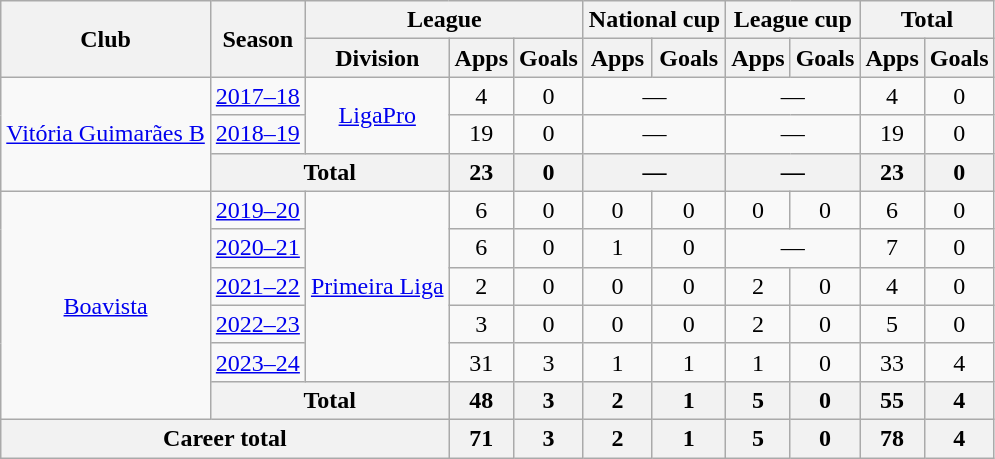<table class="wikitable" style="text-align: center">
<tr>
<th rowspan="2">Club</th>
<th rowspan="2">Season</th>
<th colspan="3">League</th>
<th colspan="2">National cup</th>
<th colspan="2">League cup</th>
<th colspan="2">Total</th>
</tr>
<tr>
<th>Division</th>
<th>Apps</th>
<th>Goals</th>
<th>Apps</th>
<th>Goals</th>
<th>Apps</th>
<th>Goals</th>
<th>Apps</th>
<th>Goals</th>
</tr>
<tr>
<td rowspan="3"><a href='#'>Vitória Guimarães B</a></td>
<td><a href='#'>2017–18</a></td>
<td rowspan="2"><a href='#'>LigaPro</a></td>
<td>4</td>
<td>0</td>
<td colspan="2">—</td>
<td colspan="2">—</td>
<td>4</td>
<td>0</td>
</tr>
<tr>
<td><a href='#'>2018–19</a></td>
<td>19</td>
<td>0</td>
<td colspan="2">—</td>
<td colspan="2">—</td>
<td>19</td>
<td>0</td>
</tr>
<tr>
<th colspan="2">Total</th>
<th>23</th>
<th>0</th>
<th colspan="2">—</th>
<th colspan="2">—</th>
<th>23</th>
<th>0</th>
</tr>
<tr>
<td rowspan="6"><a href='#'>Boavista</a></td>
<td><a href='#'>2019–20</a></td>
<td rowspan="5"><a href='#'>Primeira Liga</a></td>
<td>6</td>
<td>0</td>
<td>0</td>
<td>0</td>
<td>0</td>
<td>0</td>
<td>6</td>
<td>0</td>
</tr>
<tr>
<td><a href='#'>2020–21</a></td>
<td>6</td>
<td>0</td>
<td>1</td>
<td>0</td>
<td colspan="2">—</td>
<td>7</td>
<td>0</td>
</tr>
<tr>
<td><a href='#'>2021–22</a></td>
<td>2</td>
<td>0</td>
<td>0</td>
<td>0</td>
<td>2</td>
<td>0</td>
<td>4</td>
<td>0</td>
</tr>
<tr>
<td><a href='#'>2022–23</a></td>
<td>3</td>
<td>0</td>
<td>0</td>
<td>0</td>
<td>2</td>
<td>0</td>
<td>5</td>
<td>0</td>
</tr>
<tr>
<td><a href='#'>2023–24</a></td>
<td>31</td>
<td>3</td>
<td>1</td>
<td>1</td>
<td>1</td>
<td>0</td>
<td>33</td>
<td>4</td>
</tr>
<tr>
<th colspan="2">Total</th>
<th>48</th>
<th>3</th>
<th>2</th>
<th>1</th>
<th>5</th>
<th>0</th>
<th>55</th>
<th>4</th>
</tr>
<tr>
<th colspan="3">Career total</th>
<th>71</th>
<th>3</th>
<th>2</th>
<th>1</th>
<th>5</th>
<th>0</th>
<th>78</th>
<th>4</th>
</tr>
</table>
